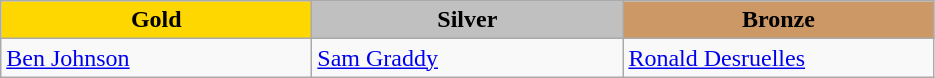<table class="wikitable" style="text-align:left">
<tr align="center">
<td width=200 bgcolor=gold><strong>Gold</strong></td>
<td width=200 bgcolor=silver><strong>Silver</strong></td>
<td width=200 bgcolor=CC9966><strong>Bronze</strong></td>
</tr>
<tr>
<td><a href='#'>Ben Johnson</a><br><em></em></td>
<td><a href='#'>Sam Graddy</a><br><em></em></td>
<td><a href='#'>Ronald Desruelles</a><br><em></em></td>
</tr>
</table>
